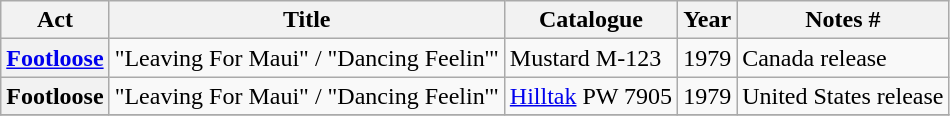<table class="wikitable plainrowheaders sortable">
<tr>
<th scope="col" class="unsortable">Act</th>
<th scope="col">Title</th>
<th scope="col">Catalogue</th>
<th scope="col">Year</th>
<th scope="col" class="unsortable">Notes #</th>
</tr>
<tr>
<th scope="row"><a href='#'>Footloose</a></th>
<td>"Leaving For Maui" / "Dancing Feelin'"</td>
<td>Mustard M-123</td>
<td>1979</td>
<td>Canada release</td>
</tr>
<tr>
<th scope="row">Footloose</th>
<td>"Leaving For Maui" / "Dancing Feelin'"</td>
<td><a href='#'>Hilltak</a> PW 7905</td>
<td>1979</td>
<td>United States release</td>
</tr>
<tr>
</tr>
</table>
